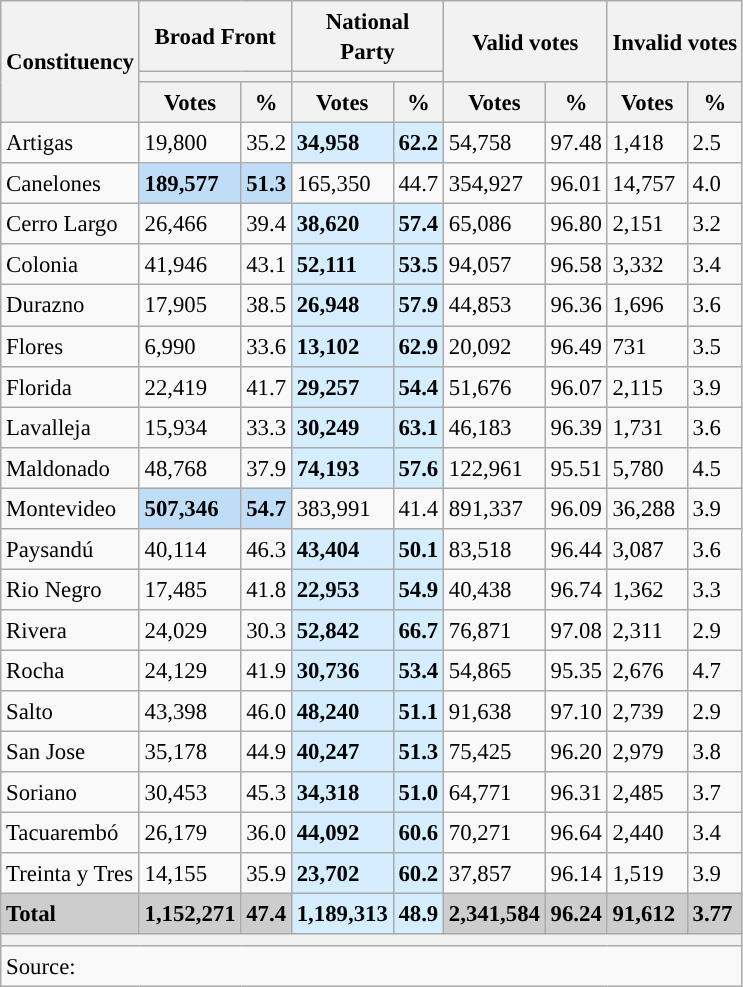<table class="wikitable sortable collapsible collapsed tpl-blanktable" style="text-align:left; font-size:95%; line-height:20px;">
<tr>
<th rowspan="3">Constituency</th>
<th colspan="2" width="30px" class="unsortable">Broad Front</th>
<th colspan="2" width="30px" class="unsortable">National Party</th>
<th colspan="2" rowspan="2">Valid votes</th>
<th colspan="2" rowspan="2">Invalid votes</th>
</tr>
<tr>
<th colspan="2" style="background:"></th>
<th colspan="2" style="background:"></th>
</tr>
<tr>
<th data-sort-type="number">Votes</th>
<th>%</th>
<th data-sort-type="number">Votes</th>
<th>%</th>
<th>Votes</th>
<th>%</th>
<th>Votes</th>
<th>%</th>
</tr>
<tr>
<td align="left">Artigas</td>
<td>19,800</td>
<td>35.2</td>
<td style="background:#D4EDFF;"><strong>34,958</strong></td>
<td style="background:#D4EDFF;"><strong>62.2</strong></td>
<td>54,758</td>
<td>97.48</td>
<td>1,418</td>
<td>2.5</td>
</tr>
<tr>
<td align="left">Canelones</td>
<td style="background:#C0DDF8;"><strong>189,577</strong></td>
<td style="background:#C0DDF8;"><strong>51.3</strong></td>
<td>165,350</td>
<td>44.7</td>
<td>354,927</td>
<td>96.01</td>
<td>14,757</td>
<td>4.0</td>
</tr>
<tr>
<td align="left">Cerro Largo</td>
<td>26,466</td>
<td>39.4</td>
<td style="background:#D4EDFF;"><strong>38,620</strong></td>
<td style="background:#D4EDFF;"><strong>57.4</strong></td>
<td>65,086</td>
<td>96.80</td>
<td>2,151</td>
<td>3.2</td>
</tr>
<tr>
<td align="left">Colonia</td>
<td>41,946</td>
<td>43.1</td>
<td style="background:#D4EDFF;"><strong>52,111</strong></td>
<td style="background:#D4EDFF;"><strong>53.5</strong></td>
<td>94,057</td>
<td>96.58</td>
<td>3,332</td>
<td>3.4</td>
</tr>
<tr>
<td align="left">Durazno</td>
<td>17,905</td>
<td>38.5</td>
<td style="background:#D4EDFF;"><strong>26,948</strong></td>
<td style="background:#D4EDFF;"><strong>57.9</strong></td>
<td>44,853</td>
<td>96.36</td>
<td>1,696</td>
<td>3.6</td>
</tr>
<tr>
<td align="left">Flores</td>
<td>6,990</td>
<td>33.6</td>
<td style="background:#D4EDFF;"><strong>13,102</strong></td>
<td style="background:#D4EDFF;"><strong>62.9</strong></td>
<td>20,092</td>
<td>96.49</td>
<td>731</td>
<td>3.5</td>
</tr>
<tr>
<td align="left">Florida</td>
<td>22,419</td>
<td>41.7</td>
<td style="background:#D4EDFF;"><strong>29,257</strong></td>
<td style="background:#D4EDFF;"><strong>54.4</strong></td>
<td>51,676</td>
<td>96.07</td>
<td>2,115</td>
<td>3.9</td>
</tr>
<tr>
<td align="left">Lavalleja</td>
<td>15,934</td>
<td>33.3</td>
<td style="background:#D4EDFF;"><strong>30,249</strong></td>
<td style="background:#D4EDFF;"><strong>63.1</strong></td>
<td>46,183</td>
<td>96.39</td>
<td>1,731</td>
<td>3.6</td>
</tr>
<tr>
<td align="left">Maldonado</td>
<td>48,768</td>
<td>37.9</td>
<td style="background:#D4EDFF;"><strong>74,193</strong></td>
<td style="background:#D4EDFF;"><strong>57.6</strong></td>
<td>122,961</td>
<td>95.51</td>
<td>5,780</td>
<td>4.5</td>
</tr>
<tr>
<td align="left">Montevideo</td>
<td style="background:#C0DDF8;"><strong>507,346</strong></td>
<td style="background:#C0DDF8;"><strong>54.7</strong></td>
<td>383,991</td>
<td>41.4</td>
<td>891,337</td>
<td>96.09</td>
<td>36,288</td>
<td>3.9</td>
</tr>
<tr>
<td align="left">Paysandú</td>
<td>40,114</td>
<td>46.3</td>
<td style="background:#D4EDFF;"><strong>43,404</strong></td>
<td style="background:#D4EDFF;"><strong>50.1</strong></td>
<td>83,518</td>
<td>96.44</td>
<td>3,087</td>
<td>3.6</td>
</tr>
<tr>
<td align="left">Rio Negro</td>
<td>17,485</td>
<td>41.8</td>
<td style="background:#D4EDFF;"><strong>22,953</strong></td>
<td style="background:#D4EDFF;"><strong>54.9</strong></td>
<td>40,438</td>
<td>96.74</td>
<td>1,362</td>
<td>3.3</td>
</tr>
<tr>
<td align="left">Rivera</td>
<td>24,029</td>
<td>30.3</td>
<td style="background:#D4EDFF;"><strong>52,842</strong></td>
<td style="background:#D4EDFF;"><strong>66.7</strong></td>
<td>76,871</td>
<td>97.08</td>
<td>2,311</td>
<td>2.9</td>
</tr>
<tr>
<td align="left">Rocha</td>
<td>24,129</td>
<td>41.9</td>
<td style="background:#D4EDFF;"><strong>30,736</strong></td>
<td style="background:#D4EDFF;"><strong>53.4</strong></td>
<td>54,865</td>
<td>95.35</td>
<td>2,676</td>
<td>4.7</td>
</tr>
<tr>
<td align="left">Salto</td>
<td>43,398</td>
<td>46.0</td>
<td style="background:#D4EDFF;"><strong>48,240</strong></td>
<td style="background:#D4EDFF;"><strong>51.1</strong></td>
<td>91,638</td>
<td>97.10</td>
<td>2,739</td>
<td>2.9</td>
</tr>
<tr>
<td align="left">San Jose</td>
<td>35,178</td>
<td>44.9</td>
<td style="background:#D4EDFF;"><strong>40,247</strong></td>
<td style="background:#D4EDFF;"><strong>51.3</strong></td>
<td>75,425</td>
<td>96.20</td>
<td>2,979</td>
<td>3.8</td>
</tr>
<tr>
<td align="left">Soriano</td>
<td>30,453</td>
<td>45.3</td>
<td style="background:#D4EDFF;"><strong>34,318</strong></td>
<td style="background:#D4EDFF;"><strong>51.0</strong></td>
<td>64,771</td>
<td>96.31</td>
<td>2,485</td>
<td>3.7</td>
</tr>
<tr>
<td align="left">Tacuarembó</td>
<td>26,179</td>
<td>36.0</td>
<td style="background:#D4EDFF;"><strong>44,092</strong></td>
<td style="background:#D4EDFF;"><strong>60.6</strong></td>
<td>70,271</td>
<td>96.64</td>
<td>2,440</td>
<td>3.4</td>
</tr>
<tr>
<td align="left">Treinta y Tres</td>
<td>14,155</td>
<td>35.9</td>
<td style="background:#D4EDFF;"><strong>23,702</strong></td>
<td style="background:#D4EDFF;"><strong>60.2</strong></td>
<td>37,857</td>
<td>96.14</td>
<td>1,519</td>
<td>3.9</td>
</tr>
<tr style="background:#CDCDCD;">
<td align="left"><strong>Total</strong></td>
<td><strong>1,152,271</strong></td>
<td><strong>47.4</strong></td>
<td style="background:#D4EDFF;"><strong>1,189,313</strong></td>
<td style="background:#D4EDFF;"><strong>48.9</strong></td>
<td><strong>2,341,584</strong></td>
<td><strong>96.24</strong></td>
<td><strong>91,612</strong></td>
<td><strong>3.77</strong></td>
</tr>
<tr>
<th colspan="9"></th>
</tr>
<tr>
<th colspan="9" style="text-align:left; font-weight:normal; background:#F9F9F9">Source: </th>
</tr>
</table>
